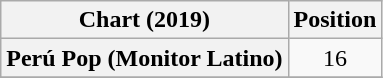<table class="wikitable plainrowheaders sortable" style="text-align:center">
<tr>
<th scope="col">Chart (2019)</th>
<th scope="col">Position</th>
</tr>
<tr>
<th scope="row">Perú Pop (Monitor Latino)</th>
<td>16</td>
</tr>
<tr>
</tr>
</table>
